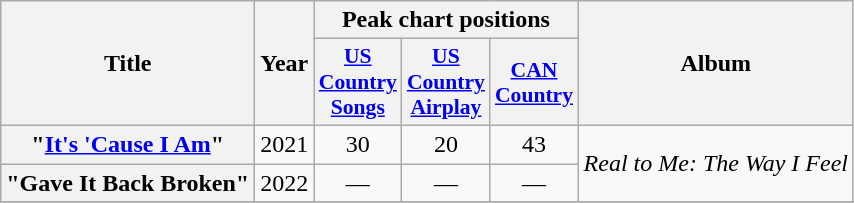<table class="wikitable plainrowheaders" style="text-align:center;">
<tr>
<th scope="col" rowspan="2">Title</th>
<th scope="col" rowspan="2">Year</th>
<th scope="col" colspan="3">Peak chart positions</th>
<th scope="col" rowspan="2">Album</th>
</tr>
<tr>
<th scope="col" style="width:3em;font-size:90%;"><a href='#'>US<br>Country<br>Songs</a><br></th>
<th scope="col" style="width:3em;font-size:90%;"><a href='#'>US<br>Country<br>Airplay</a><br></th>
<th scope="col" style="width:3em;font-size:90%;"><a href='#'>CAN<br>Country</a><br></th>
</tr>
<tr>
<th scope="row">"<a href='#'>It's 'Cause I Am</a>"</th>
<td>2021</td>
<td>30</td>
<td>20</td>
<td>43</td>
<td rowspan="2"><em>Real to Me: The Way I Feel</em></td>
</tr>
<tr>
<th scope="row">"Gave It Back Broken"</th>
<td>2022</td>
<td>—</td>
<td>—</td>
<td>—</td>
</tr>
<tr>
</tr>
</table>
